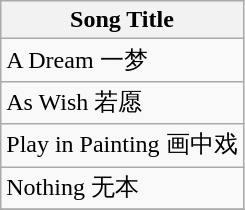<table class="wikitable">
<tr>
<th>Song Title</th>
</tr>
<tr>
<td>A Dream 一梦</td>
</tr>
<tr>
<td>As Wish 若愿</td>
</tr>
<tr>
<td>Play in Painting 画中戏</td>
</tr>
<tr>
<td>Nothing 无本</td>
</tr>
<tr>
</tr>
</table>
